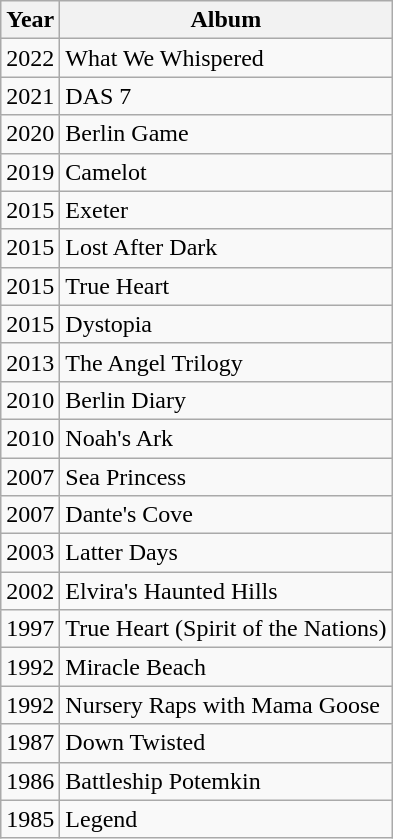<table class="wikitable">
<tr>
<th>Year</th>
<th>Album</th>
</tr>
<tr>
<td>2022</td>
<td>What We Whispered</td>
</tr>
<tr>
<td>2021</td>
<td>DAS 7</td>
</tr>
<tr>
<td>2020</td>
<td>Berlin Game</td>
</tr>
<tr>
<td>2019</td>
<td>Camelot</td>
</tr>
<tr>
<td>2015</td>
<td>Exeter</td>
</tr>
<tr>
<td>2015</td>
<td>Lost After Dark</td>
</tr>
<tr>
<td>2015</td>
<td>True Heart</td>
</tr>
<tr>
<td>2015</td>
<td>Dystopia</td>
</tr>
<tr>
<td>2013</td>
<td>The Angel Trilogy</td>
</tr>
<tr>
<td>2010</td>
<td>Berlin Diary</td>
</tr>
<tr>
<td>2010</td>
<td>Noah's Ark</td>
</tr>
<tr>
<td>2007</td>
<td>Sea Princess</td>
</tr>
<tr>
<td>2007</td>
<td>Dante's Cove</td>
</tr>
<tr>
<td>2003</td>
<td>Latter Days</td>
</tr>
<tr>
<td>2002</td>
<td>Elvira's Haunted Hills</td>
</tr>
<tr>
<td>1997</td>
<td>True Heart (Spirit of the Nations)</td>
</tr>
<tr>
<td>1992</td>
<td>Miracle Beach</td>
</tr>
<tr>
<td>1992</td>
<td>Nursery Raps with Mama Goose</td>
</tr>
<tr>
<td>1987</td>
<td>Down Twisted</td>
</tr>
<tr>
<td>1986</td>
<td>Battleship Potemkin</td>
</tr>
<tr>
<td>1985</td>
<td>Legend</td>
</tr>
</table>
